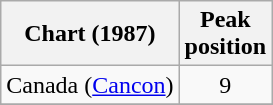<table class="wikitable sortable">
<tr>
<th>Chart (1987)</th>
<th>Peak<br>position</th>
</tr>
<tr>
<td>Canada (<a href='#'>Cancon</a>)</td>
<td align="center">9</td>
</tr>
<tr>
</tr>
</table>
